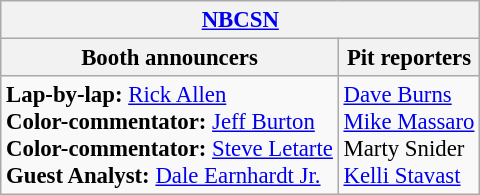<table class="wikitable" style="font-size: 95%;">
<tr>
<th colspan="2"><a href='#'>NBCSN</a></th>
</tr>
<tr>
<th>Booth announcers</th>
<th>Pit reporters</th>
</tr>
<tr>
<td><strong>Lap-by-lap:</strong> <a href='#'>Rick Allen</a><br><strong>Color-commentator:</strong> <a href='#'>Jeff Burton</a><br><strong>Color-commentator:</strong> <a href='#'>Steve Letarte</a><br><strong>Guest Analyst:</strong> <a href='#'>Dale Earnhardt Jr.</a></td>
<td><a href='#'>Dave Burns</a><br><a href='#'>Mike Massaro</a><br>Marty Snider<br><a href='#'>Kelli Stavast</a></td>
</tr>
</table>
